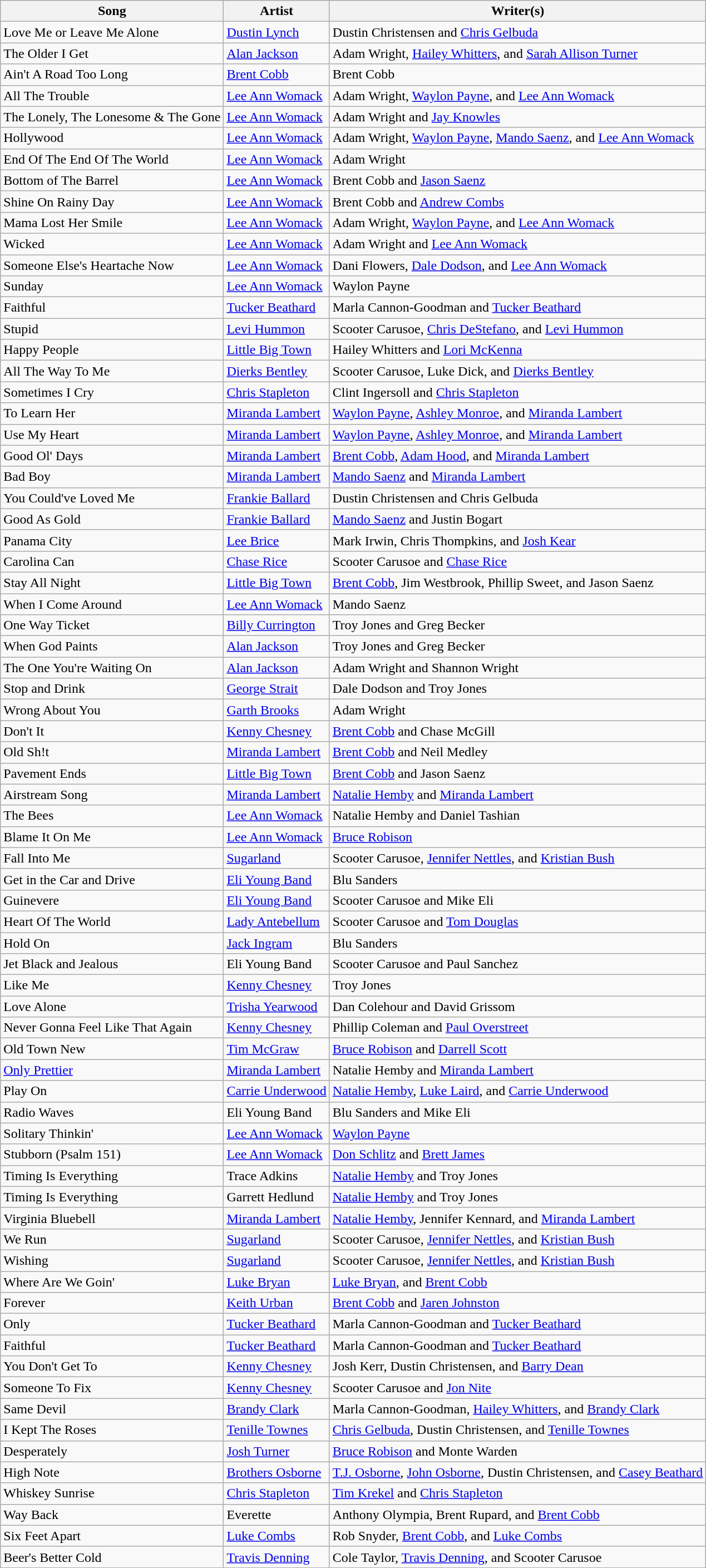<table class="wikitable" style="text-align:left;">
<tr>
<th>Song</th>
<th>Artist</th>
<th>Writer(s)</th>
</tr>
<tr>
<td>Love Me or Leave Me Alone</td>
<td><a href='#'>Dustin Lynch</a></td>
<td>Dustin Christensen and <a href='#'>Chris Gelbuda</a></td>
</tr>
<tr>
<td>The Older I Get</td>
<td><a href='#'>Alan Jackson</a></td>
<td>Adam Wright, <a href='#'>Hailey Whitters</a>, and <a href='#'>Sarah Allison Turner</a></td>
</tr>
<tr>
<td>Ain't A Road Too Long</td>
<td><a href='#'>Brent Cobb</a></td>
<td>Brent Cobb</td>
</tr>
<tr>
<td>All The Trouble</td>
<td><a href='#'>Lee Ann Womack</a></td>
<td>Adam Wright, <a href='#'>Waylon Payne</a>, and <a href='#'>Lee Ann Womack</a></td>
</tr>
<tr>
<td>The Lonely, The Lonesome & The Gone</td>
<td><a href='#'>Lee Ann Womack</a></td>
<td>Adam Wright and <a href='#'>Jay Knowles</a></td>
</tr>
<tr>
<td>Hollywood</td>
<td><a href='#'>Lee Ann Womack</a></td>
<td>Adam Wright, <a href='#'>Waylon Payne</a>, <a href='#'>Mando Saenz</a>, and <a href='#'>Lee Ann Womack</a></td>
</tr>
<tr>
<td>End Of The End Of The World</td>
<td><a href='#'>Lee Ann Womack</a></td>
<td>Adam Wright</td>
</tr>
<tr>
<td>Bottom of The Barrel</td>
<td><a href='#'>Lee Ann Womack</a></td>
<td>Brent Cobb and <a href='#'>Jason Saenz</a></td>
</tr>
<tr>
<td>Shine On Rainy Day</td>
<td><a href='#'>Lee Ann Womack</a></td>
<td>Brent Cobb and <a href='#'>Andrew Combs</a></td>
</tr>
<tr>
<td>Mama Lost Her Smile</td>
<td><a href='#'>Lee Ann Womack</a></td>
<td>Adam Wright, <a href='#'>Waylon Payne</a>, and <a href='#'>Lee Ann Womack</a></td>
</tr>
<tr>
<td>Wicked</td>
<td><a href='#'>Lee Ann Womack</a></td>
<td>Adam Wright and <a href='#'>Lee Ann Womack</a></td>
</tr>
<tr>
<td>Someone Else's Heartache Now</td>
<td><a href='#'>Lee Ann Womack</a></td>
<td>Dani Flowers, <a href='#'>Dale Dodson</a>, and <a href='#'>Lee Ann Womack</a></td>
</tr>
<tr>
<td>Sunday</td>
<td><a href='#'>Lee Ann Womack</a></td>
<td>Waylon Payne</td>
</tr>
<tr>
<td>Faithful</td>
<td><a href='#'>Tucker Beathard</a></td>
<td>Marla Cannon-Goodman and <a href='#'>Tucker Beathard</a></td>
</tr>
<tr>
<td>Stupid</td>
<td><a href='#'>Levi Hummon</a></td>
<td>Scooter Carusoe, <a href='#'>Chris DeStefano</a>, and <a href='#'>Levi Hummon</a></td>
</tr>
<tr>
<td>Happy People</td>
<td><a href='#'>Little Big Town</a></td>
<td>Hailey Whitters and <a href='#'>Lori McKenna</a></td>
</tr>
<tr>
<td>All The Way To Me</td>
<td><a href='#'>Dierks Bentley</a></td>
<td>Scooter Carusoe, Luke Dick, and <a href='#'>Dierks Bentley</a></td>
</tr>
<tr>
<td>Sometimes I Cry</td>
<td><a href='#'>Chris Stapleton</a></td>
<td>Clint Ingersoll and <a href='#'>Chris Stapleton</a></td>
</tr>
<tr>
<td>To Learn Her</td>
<td><a href='#'>Miranda Lambert</a></td>
<td><a href='#'>Waylon Payne</a>, <a href='#'>Ashley Monroe</a>, and <a href='#'>Miranda Lambert</a></td>
</tr>
<tr>
<td>Use My Heart</td>
<td><a href='#'>Miranda Lambert</a></td>
<td><a href='#'>Waylon Payne</a>, <a href='#'>Ashley Monroe</a>, and <a href='#'>Miranda Lambert</a></td>
</tr>
<tr>
<td>Good Ol' Days</td>
<td><a href='#'>Miranda Lambert</a></td>
<td><a href='#'>Brent Cobb</a>, <a href='#'>Adam Hood</a>, and <a href='#'>Miranda Lambert</a></td>
</tr>
<tr>
<td>Bad Boy</td>
<td><a href='#'>Miranda Lambert</a></td>
<td><a href='#'>Mando Saenz</a> and <a href='#'>Miranda Lambert</a></td>
</tr>
<tr>
<td>You Could've Loved Me</td>
<td><a href='#'>Frankie Ballard</a></td>
<td>Dustin Christensen and Chris Gelbuda</td>
</tr>
<tr>
<td>Good As Gold</td>
<td><a href='#'>Frankie Ballard</a></td>
<td><a href='#'>Mando Saenz</a> and Justin Bogart</td>
</tr>
<tr>
<td>Panama City</td>
<td><a href='#'>Lee Brice</a></td>
<td>Mark Irwin, Chris Thompkins, and <a href='#'>Josh Kear</a></td>
</tr>
<tr>
<td>Carolina Can</td>
<td><a href='#'>Chase Rice</a></td>
<td>Scooter Carusoe and <a href='#'>Chase Rice</a></td>
</tr>
<tr>
<td>Stay All Night</td>
<td><a href='#'>Little Big Town</a></td>
<td><a href='#'>Brent Cobb</a>, Jim Westbrook, Phillip Sweet, and Jason Saenz</td>
</tr>
<tr>
<td>When I Come Around</td>
<td><a href='#'>Lee Ann Womack</a></td>
<td>Mando Saenz</td>
</tr>
<tr>
<td>One Way Ticket</td>
<td><a href='#'>Billy Currington</a></td>
<td>Troy Jones and Greg Becker</td>
</tr>
<tr>
<td>When God Paints</td>
<td><a href='#'>Alan Jackson</a></td>
<td>Troy Jones and Greg Becker</td>
</tr>
<tr>
<td>The One You're Waiting On</td>
<td><a href='#'>Alan Jackson</a></td>
<td>Adam Wright and Shannon Wright</td>
</tr>
<tr>
<td>Stop and Drink</td>
<td><a href='#'>George Strait</a></td>
<td>Dale Dodson and Troy Jones</td>
</tr>
<tr>
<td>Wrong About You</td>
<td><a href='#'>Garth Brooks</a></td>
<td>Adam Wright</td>
</tr>
<tr>
<td>Don't It</td>
<td><a href='#'>Kenny Chesney</a></td>
<td><a href='#'>Brent Cobb</a> and Chase McGill</td>
</tr>
<tr>
<td>Old Sh!t</td>
<td><a href='#'>Miranda Lambert</a></td>
<td><a href='#'>Brent Cobb</a> and Neil Medley</td>
</tr>
<tr>
<td>Pavement Ends</td>
<td><a href='#'>Little Big Town</a></td>
<td><a href='#'>Brent Cobb</a> and Jason Saenz</td>
</tr>
<tr>
<td>Airstream Song</td>
<td><a href='#'>Miranda Lambert</a></td>
<td><a href='#'>Natalie Hemby</a> and <a href='#'>Miranda Lambert</a></td>
</tr>
<tr>
<td>The Bees</td>
<td><a href='#'>Lee Ann Womack</a></td>
<td>Natalie Hemby and Daniel Tashian</td>
</tr>
<tr>
<td>Blame It On Me</td>
<td><a href='#'>Lee Ann Womack</a></td>
<td><a href='#'>Bruce Robison</a></td>
</tr>
<tr>
<td>Fall Into Me</td>
<td><a href='#'>Sugarland</a></td>
<td>Scooter Carusoe, <a href='#'>Jennifer Nettles</a>, and <a href='#'>Kristian Bush</a></td>
</tr>
<tr>
<td>Get in the Car and Drive</td>
<td><a href='#'>Eli Young Band</a></td>
<td>Blu Sanders</td>
</tr>
<tr>
<td>Guinevere</td>
<td><a href='#'>Eli Young Band</a></td>
<td>Scooter Carusoe and Mike Eli</td>
</tr>
<tr>
<td>Heart Of The World</td>
<td><a href='#'>Lady Antebellum</a></td>
<td>Scooter Carusoe and <a href='#'>Tom Douglas</a></td>
</tr>
<tr>
<td>Hold On</td>
<td><a href='#'>Jack Ingram</a></td>
<td>Blu Sanders</td>
</tr>
<tr>
<td>Jet Black and Jealous</td>
<td>Eli Young Band</td>
<td>Scooter Carusoe and Paul Sanchez</td>
</tr>
<tr>
<td>Like Me</td>
<td><a href='#'>Kenny Chesney</a></td>
<td>Troy Jones</td>
</tr>
<tr>
<td>Love Alone</td>
<td><a href='#'>Trisha Yearwood</a></td>
<td>Dan Colehour and David Grissom</td>
</tr>
<tr>
<td>Never Gonna Feel Like That Again</td>
<td><a href='#'>Kenny Chesney</a></td>
<td>Phillip Coleman and <a href='#'>Paul Overstreet</a></td>
</tr>
<tr>
<td>Old Town New</td>
<td><a href='#'>Tim McGraw</a></td>
<td><a href='#'>Bruce Robison</a> and <a href='#'>Darrell Scott</a></td>
</tr>
<tr>
<td><a href='#'>Only Prettier</a></td>
<td><a href='#'>Miranda Lambert</a></td>
<td>Natalie Hemby and <a href='#'>Miranda Lambert</a></td>
</tr>
<tr>
<td>Play On</td>
<td><a href='#'>Carrie Underwood</a></td>
<td><a href='#'>Natalie Hemby</a>, <a href='#'>Luke Laird</a>, and <a href='#'>Carrie Underwood</a></td>
</tr>
<tr>
<td>Radio Waves</td>
<td>Eli Young Band</td>
<td>Blu Sanders and Mike Eli</td>
</tr>
<tr>
<td>Solitary Thinkin'</td>
<td><a href='#'>Lee Ann Womack</a></td>
<td><a href='#'>Waylon Payne</a></td>
</tr>
<tr>
<td>Stubborn (Psalm 151)</td>
<td><a href='#'>Lee Ann Womack</a></td>
<td><a href='#'>Don Schlitz</a> and <a href='#'>Brett James</a></td>
</tr>
<tr>
<td>Timing Is Everything</td>
<td>Trace Adkins</td>
<td><a href='#'>Natalie Hemby</a> and Troy Jones</td>
</tr>
<tr>
<td>Timing Is Everything</td>
<td>Garrett Hedlund</td>
<td><a href='#'>Natalie Hemby</a> and Troy Jones</td>
</tr>
<tr>
<td>Virginia Bluebell</td>
<td><a href='#'>Miranda Lambert</a></td>
<td><a href='#'>Natalie Hemby</a>, Jennifer Kennard, and <a href='#'>Miranda Lambert</a></td>
</tr>
<tr>
<td>We Run</td>
<td><a href='#'>Sugarland</a></td>
<td>Scooter Carusoe, <a href='#'>Jennifer Nettles</a>, and <a href='#'>Kristian Bush</a></td>
</tr>
<tr>
<td>Wishing</td>
<td><a href='#'>Sugarland</a></td>
<td>Scooter Carusoe, <a href='#'>Jennifer Nettles</a>, and <a href='#'>Kristian Bush</a></td>
</tr>
<tr>
<td>Where Are We Goin'</td>
<td><a href='#'>Luke Bryan</a></td>
<td><a href='#'>Luke Bryan</a>, and <a href='#'>Brent Cobb</a></td>
</tr>
<tr>
<td>Forever</td>
<td><a href='#'>Keith Urban</a></td>
<td><a href='#'>Brent Cobb</a> and <a href='#'>Jaren Johnston</a></td>
</tr>
<tr>
<td>Only</td>
<td><a href='#'>Tucker Beathard</a></td>
<td>Marla Cannon-Goodman and <a href='#'>Tucker Beathard</a></td>
</tr>
<tr>
<td>Faithful</td>
<td><a href='#'>Tucker Beathard</a></td>
<td>Marla Cannon-Goodman and <a href='#'>Tucker Beathard</a></td>
</tr>
<tr>
<td>You Don't Get To</td>
<td><a href='#'>Kenny Chesney</a></td>
<td>Josh Kerr, Dustin Christensen, and <a href='#'>Barry Dean</a></td>
</tr>
<tr>
<td>Someone To Fix</td>
<td><a href='#'>Kenny Chesney</a></td>
<td>Scooter Carusoe and <a href='#'>Jon Nite</a></td>
</tr>
<tr>
<td>Same Devil</td>
<td><a href='#'>Brandy Clark</a></td>
<td>Marla Cannon-Goodman, <a href='#'>Hailey Whitters</a>, and <a href='#'>Brandy Clark</a></td>
</tr>
<tr>
<td>I Kept The Roses</td>
<td><a href='#'>Tenille Townes</a></td>
<td><a href='#'>Chris Gelbuda</a>, Dustin Christensen, and <a href='#'>Tenille Townes</a></td>
</tr>
<tr>
<td>Desperately</td>
<td><a href='#'>Josh Turner</a></td>
<td><a href='#'>Bruce Robison</a> and Monte Warden</td>
</tr>
<tr>
<td>High Note</td>
<td><a href='#'>Brothers Osborne</a></td>
<td><a href='#'>T.J. Osborne</a>, <a href='#'>John Osborne</a>, Dustin Christensen, and <a href='#'>Casey Beathard</a></td>
</tr>
<tr>
<td>Whiskey Sunrise</td>
<td><a href='#'>Chris Stapleton</a></td>
<td><a href='#'>Tim Krekel</a> and <a href='#'>Chris Stapleton</a></td>
</tr>
<tr>
<td>Way Back</td>
<td>Everette</td>
<td>Anthony Olympia, Brent Rupard, and <a href='#'>Brent Cobb</a></td>
</tr>
<tr>
<td>Six Feet Apart</td>
<td><a href='#'>Luke Combs</a></td>
<td>Rob Snyder, <a href='#'>Brent Cobb</a>, and <a href='#'>Luke Combs</a></td>
</tr>
<tr>
<td>Beer's Better Cold</td>
<td><a href='#'>Travis Denning</a></td>
<td>Cole Taylor, <a href='#'>Travis Denning</a>, and Scooter Carusoe</td>
</tr>
</table>
